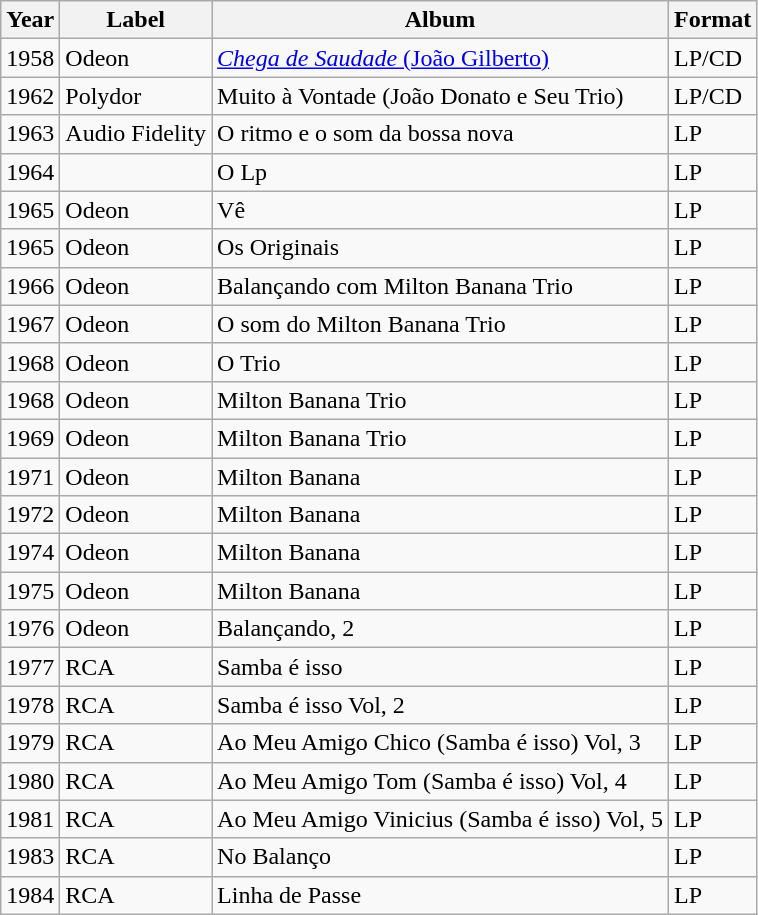<table class="wikitable">
<tr>
<th>Year</th>
<th>Label</th>
<th>Album</th>
<th>Format</th>
</tr>
<tr>
<td>1958</td>
<td>Odeon</td>
<td><a href='#'><em>Chega de Saudade</em> (João Gilberto)</a></td>
<td>LP/CD</td>
</tr>
<tr>
<td>1962</td>
<td>Polydor</td>
<td>Muito à Vontade (João Donato e Seu Trio)</td>
<td>LP/CD</td>
</tr>
<tr>
<td>1963</td>
<td>Audio Fidelity</td>
<td>O ritmo e o som da bossa nova</td>
<td>LP</td>
</tr>
<tr>
<td>1964</td>
<td> </td>
<td>O Lp</td>
<td>LP</td>
</tr>
<tr>
<td>1965</td>
<td>Odeon</td>
<td>Vê</td>
<td>LP</td>
</tr>
<tr>
<td>1965</td>
<td>Odeon</td>
<td>Os Originais</td>
<td>LP</td>
</tr>
<tr>
<td>1966</td>
<td>Odeon</td>
<td>Balançando com Milton Banana Trio</td>
<td>LP</td>
</tr>
<tr>
<td>1967</td>
<td>Odeon</td>
<td>O som do Milton Banana Trio</td>
<td>LP</td>
</tr>
<tr>
<td>1968</td>
<td>Odeon</td>
<td>O Trio</td>
<td>LP</td>
</tr>
<tr>
<td>1968</td>
<td>Odeon</td>
<td>Milton Banana Trio</td>
<td>LP</td>
</tr>
<tr>
<td>1969</td>
<td>Odeon</td>
<td>Milton Banana Trio</td>
<td>LP</td>
</tr>
<tr>
<td>1971</td>
<td>Odeon</td>
<td>Milton Banana</td>
<td>LP</td>
</tr>
<tr>
<td>1972</td>
<td>Odeon</td>
<td>Milton Banana</td>
<td>LP</td>
</tr>
<tr>
<td>1974</td>
<td>Odeon</td>
<td>Milton Banana</td>
<td>LP</td>
</tr>
<tr>
<td>1975</td>
<td>Odeon</td>
<td>Milton Banana</td>
<td>LP</td>
</tr>
<tr>
<td>1976</td>
<td>Odeon</td>
<td>Balançando, 2</td>
<td>LP</td>
</tr>
<tr>
<td>1977</td>
<td>RCA</td>
<td>Samba é isso</td>
<td>LP</td>
</tr>
<tr>
<td>1978</td>
<td>RCA</td>
<td>Samba é isso Vol, 2</td>
<td>LP</td>
</tr>
<tr>
<td>1979</td>
<td>RCA</td>
<td>Ao Meu Amigo Chico (Samba é isso) Vol, 3</td>
<td>LP</td>
</tr>
<tr>
<td>1980</td>
<td>RCA</td>
<td>Ao Meu Amigo Tom (Samba é isso) Vol, 4</td>
<td>LP</td>
</tr>
<tr>
<td>1981</td>
<td>RCA</td>
<td>Ao Meu Amigo Vinicius (Samba é isso) Vol, 5</td>
<td>LP</td>
</tr>
<tr>
<td>1983</td>
<td>RCA</td>
<td>No Balanço</td>
<td>LP</td>
</tr>
<tr>
<td>1984</td>
<td>RCA</td>
<td>Linha de Passe</td>
<td>LP</td>
</tr>
</table>
